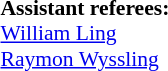<table style="width:50%; font-size:90%;">
<tr>
<td><br><strong>Assistant referees:</strong>
<br> <a href='#'>William Ling</a>
<br> <a href='#'>Raymon Wyssling</a></td>
</tr>
</table>
